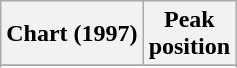<table class="wikitable sortable plainrowheaders" style="text-align:center">
<tr>
<th scope="col">Chart (1997)</th>
<th scope="col">Peak<br>position</th>
</tr>
<tr>
</tr>
<tr>
</tr>
</table>
